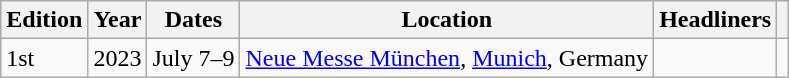<table class="wikitable sortable">
<tr>
<th>Edition</th>
<th>Year</th>
<th>Dates</th>
<th>Location</th>
<th class="unsortable">Headliners</th>
<th class="unsortable"></th>
</tr>
<tr>
<td>1st</td>
<td>2023</td>
<td>July 7–9</td>
<td><a href='#'>Neue Messe München</a>, <a href='#'>Munich</a>, Germany</td>
<td></td>
<td align="center"></td>
</tr>
</table>
